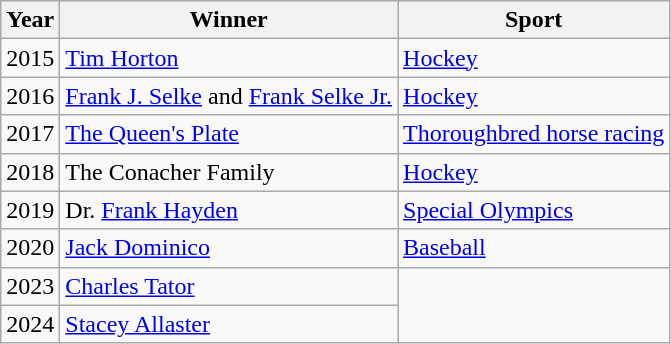<table class="wikitable sortable">
<tr>
<th>Year</th>
<th>Winner</th>
<th>Sport</th>
</tr>
<tr>
<td>2015</td>
<td><a href='#'>Tim Horton</a></td>
<td><a href='#'>Hockey</a></td>
</tr>
<tr>
<td>2016</td>
<td><a href='#'>Frank J. Selke</a> and <a href='#'>Frank Selke Jr.</a></td>
<td><a href='#'>Hockey</a></td>
</tr>
<tr>
<td>2017</td>
<td><a href='#'>The Queen's Plate</a></td>
<td><a href='#'>Thoroughbred horse racing</a></td>
</tr>
<tr>
<td>2018</td>
<td>The Conacher Family</td>
<td><a href='#'>Hockey</a></td>
</tr>
<tr>
<td>2019</td>
<td>Dr. <a href='#'>Frank Hayden</a></td>
<td><a href='#'>Special Olympics</a></td>
</tr>
<tr>
<td>2020</td>
<td><a href='#'>Jack Dominico</a></td>
<td><a href='#'>Baseball</a></td>
</tr>
<tr>
<td>2023</td>
<td><a href='#'>Charles Tator</a></td>
</tr>
<tr>
<td>2024</td>
<td><a href='#'>Stacey Allaster</a></td>
</tr>
</table>
